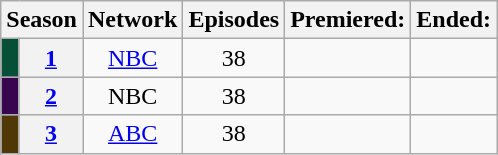<table class=wikitable style="text-align:center">
<tr>
<th colspan=2>Season</th>
<th>Network</th>
<th>Episodes</th>
<th>Premiered:</th>
<th>Ended:</th>
</tr>
<tr>
<td style="width:5px; background:#065038"></td>
<th><a href='#'>1</a></th>
<td><a href='#'>NBC</a></td>
<td>38</td>
<td></td>
<td></td>
</tr>
<tr>
<td bgcolor="380650"></td>
<th><a href='#'>2</a></th>
<td>NBC</td>
<td>38</td>
<td></td>
<td></td>
</tr>
<tr>
<td bgcolor="503806"></td>
<th><a href='#'>3</a></th>
<td><a href='#'>ABC</a></td>
<td>38</td>
<td></td>
<td></td>
</tr>
</table>
